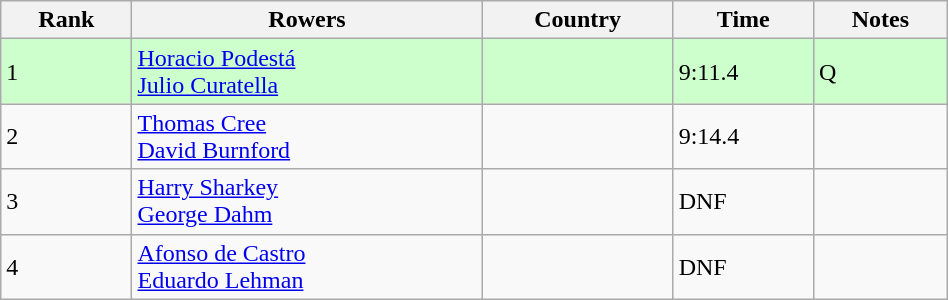<table class="wikitable" width=50%>
<tr>
<th>Rank</th>
<th>Rowers</th>
<th>Country</th>
<th>Time</th>
<th>Notes</th>
</tr>
<tr bgcolor=ccffcc>
<td>1</td>
<td><a href='#'>Horacio Podestá</a><br><a href='#'>Julio Curatella</a></td>
<td></td>
<td>9:11.4</td>
<td>Q</td>
</tr>
<tr>
<td>2</td>
<td><a href='#'>Thomas Cree</a><br><a href='#'>David Burnford</a></td>
<td></td>
<td>9:14.4</td>
<td></td>
</tr>
<tr>
<td>3</td>
<td><a href='#'>Harry Sharkey</a><br><a href='#'>George Dahm</a></td>
<td></td>
<td>DNF</td>
<td></td>
</tr>
<tr>
<td>4</td>
<td><a href='#'>Afonso de Castro</a><br><a href='#'>Eduardo Lehman</a></td>
<td></td>
<td>DNF</td>
<td></td>
</tr>
</table>
